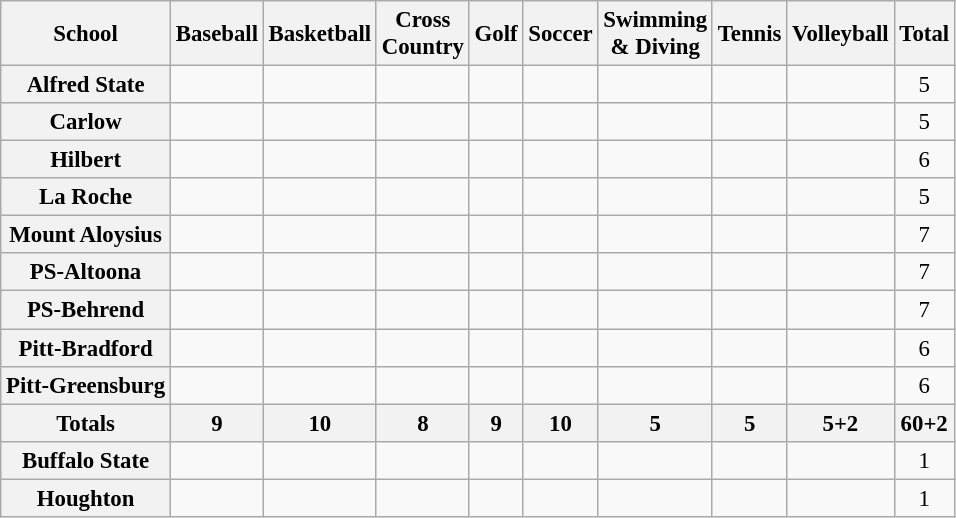<table class="wikitable" style="text-align:center; font-size:95%">
<tr>
<th>School</th>
<th>Baseball</th>
<th>Basketball</th>
<th>Cross<br>Country</th>
<th>Golf</th>
<th>Soccer</th>
<th>Swimming<br>& Diving</th>
<th>Tennis</th>
<th>Volleyball</th>
<th>Total</th>
</tr>
<tr>
<th>Alfred State</th>
<td></td>
<td></td>
<td></td>
<td></td>
<td></td>
<td></td>
<td></td>
<td></td>
<td>5</td>
</tr>
<tr>
<th>Carlow</th>
<td></td>
<td></td>
<td></td>
<td></td>
<td></td>
<td></td>
<td></td>
<td></td>
<td>5</td>
</tr>
<tr>
<th>Hilbert</th>
<td></td>
<td></td>
<td></td>
<td></td>
<td></td>
<td></td>
<td></td>
<td></td>
<td>6</td>
</tr>
<tr>
<th>La Roche</th>
<td></td>
<td></td>
<td></td>
<td></td>
<td></td>
<td></td>
<td></td>
<td></td>
<td>5</td>
</tr>
<tr>
<th>Mount Aloysius</th>
<td></td>
<td></td>
<td></td>
<td></td>
<td></td>
<td></td>
<td></td>
<td></td>
<td>7</td>
</tr>
<tr>
<th>PS-Altoona</th>
<td></td>
<td></td>
<td></td>
<td></td>
<td></td>
<td></td>
<td></td>
<td></td>
<td>7</td>
</tr>
<tr>
<th>PS-Behrend</th>
<td></td>
<td></td>
<td></td>
<td></td>
<td></td>
<td></td>
<td></td>
<td></td>
<td>7</td>
</tr>
<tr>
<th>Pitt-Bradford</th>
<td></td>
<td></td>
<td></td>
<td></td>
<td></td>
<td></td>
<td></td>
<td></td>
<td>6</td>
</tr>
<tr>
<th>Pitt-Greensburg</th>
<td></td>
<td></td>
<td></td>
<td></td>
<td></td>
<td></td>
<td></td>
<td></td>
<td>6</td>
</tr>
<tr>
<th>Totals</th>
<th>9</th>
<th>10</th>
<th>8</th>
<th>9</th>
<th>10</th>
<th>5</th>
<th>5</th>
<th>5+2</th>
<th>60+2</th>
</tr>
<tr>
<th>Buffalo State</th>
<td></td>
<td></td>
<td></td>
<td></td>
<td></td>
<td></td>
<td></td>
<td></td>
<td>1</td>
</tr>
<tr>
<th>Houghton</th>
<td></td>
<td></td>
<td></td>
<td></td>
<td></td>
<td></td>
<td></td>
<td></td>
<td>1</td>
</tr>
</table>
